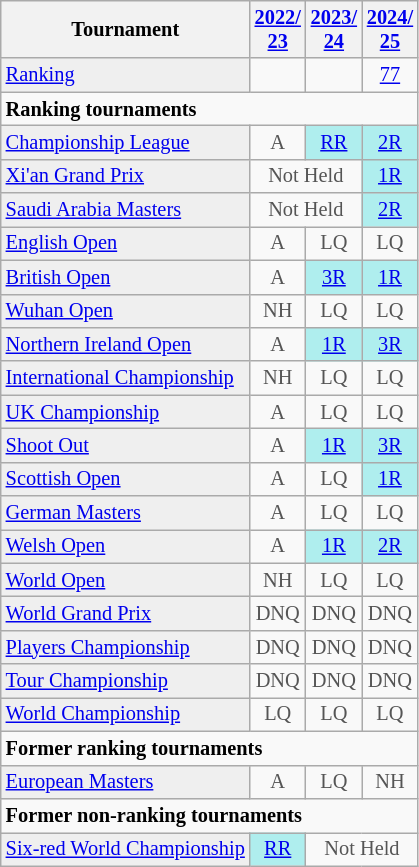<table class="wikitable" style="font-size:85%;">
<tr>
<th>Tournament</th>
<th><a href='#'>2022/<br>23</a></th>
<th><a href='#'>2023/<br>24</a></th>
<th><a href='#'>2024/<br>25</a></th>
</tr>
<tr>
<td style="background:#EFEFEF;"><a href='#'>Ranking</a></td>
<td align="center"></td>
<td align="center"></td>
<td align="center"><a href='#'>77</a></td>
</tr>
<tr>
<td colspan="10"><strong>Ranking tournaments</strong></td>
</tr>
<tr>
<td style="background:#EFEFEF;"><a href='#'>Championship League</a></td>
<td align="center" style="color:#555555;">A</td>
<td align="center" style="background:#afeeee;"><a href='#'>RR</a></td>
<td align="center" style="background:#afeeee;"><a href='#'>2R</a></td>
</tr>
<tr>
<td style="background:#EFEFEF;"><a href='#'>Xi'an Grand Prix</a></td>
<td align="center" colspan="2" style="color:#555555;">Not Held</td>
<td align="center" style="background:#afeeee;"><a href='#'>1R</a></td>
</tr>
<tr>
<td style="background:#EFEFEF;"><a href='#'>Saudi Arabia Masters</a></td>
<td align="center" colspan="2" style="color:#555555;">Not Held</td>
<td align="center" style="background:#afeeee;"><a href='#'>2R</a></td>
</tr>
<tr>
<td style="background:#EFEFEF;"><a href='#'>English Open</a></td>
<td align="center" style="color:#555555;">A</td>
<td align="center" style="color:#555555;">LQ</td>
<td align="center" style="color:#555555;">LQ</td>
</tr>
<tr>
<td style="background:#EFEFEF;"><a href='#'>British Open</a></td>
<td align="center" style="color:#555555;">A</td>
<td align="center" style="background:#afeeee;"><a href='#'>3R</a></td>
<td align="center" style="background:#afeeee;"><a href='#'>1R</a></td>
</tr>
<tr>
<td style="background:#EFEFEF;"><a href='#'>Wuhan Open</a></td>
<td align="center" style="color:#555555;">NH</td>
<td align="center" style="color:#555555;">LQ</td>
<td align="center" style="color:#555555;">LQ</td>
</tr>
<tr>
<td style="background:#EFEFEF;"><a href='#'>Northern Ireland Open</a></td>
<td align="center" style="color:#555555;">A</td>
<td align="center" style="background:#afeeee;"><a href='#'>1R</a></td>
<td align="center" style="background:#afeeee;"><a href='#'>3R</a></td>
</tr>
<tr>
<td style="background:#EFEFEF;"><a href='#'>International Championship</a></td>
<td align="center" style="color:#555555;">NH</td>
<td align="center" style="color:#555555;">LQ</td>
<td align="center" style="color:#555555;">LQ</td>
</tr>
<tr>
<td style="background:#EFEFEF;"><a href='#'>UK Championship</a></td>
<td align="center" style="color:#555555;">A</td>
<td align="center" style="color:#555555;">LQ</td>
<td align="center" style="color:#555555;">LQ</td>
</tr>
<tr>
<td style="background:#EFEFEF;"><a href='#'>Shoot Out</a></td>
<td align="center" style="color:#555555;">A</td>
<td align="center" style="background:#afeeee;"><a href='#'>1R</a></td>
<td align="center" style="background:#afeeee;"><a href='#'>3R</a></td>
</tr>
<tr>
<td style="background:#EFEFEF;"><a href='#'>Scottish Open</a></td>
<td align="center" style="color:#555555;">A</td>
<td align="center" style="color:#555555;">LQ</td>
<td align="center" style="background:#afeeee;"><a href='#'>1R</a></td>
</tr>
<tr>
<td style="background:#EFEFEF;"><a href='#'>German Masters</a></td>
<td align="center" style="color:#555555;">A</td>
<td align="center" style="color:#555555;">LQ</td>
<td align="center" style="color:#555555;">LQ</td>
</tr>
<tr>
<td style="background:#EFEFEF;"><a href='#'>Welsh Open</a></td>
<td align="center" style="color:#555555;">A</td>
<td align="center" style="background:#afeeee;"><a href='#'>1R</a></td>
<td align="center" style="background:#afeeee;"><a href='#'>2R</a></td>
</tr>
<tr>
<td style="background:#EFEFEF;"><a href='#'>World Open</a></td>
<td align="center" style="color:#555555;">NH</td>
<td align="center" style="color:#555555;">LQ</td>
<td align="center" style="color:#555555;">LQ</td>
</tr>
<tr>
<td style="background:#EFEFEF;"><a href='#'>World Grand Prix</a></td>
<td align="center" style="color:#555555;">DNQ</td>
<td align="center" style="color:#555555;">DNQ</td>
<td align="center" style="color:#555555;">DNQ</td>
</tr>
<tr>
<td style="background:#EFEFEF;"><a href='#'>Players Championship</a></td>
<td align="center" style="color:#555555;">DNQ</td>
<td align="center" style="color:#555555;">DNQ</td>
<td align="center" style="color:#555555;">DNQ</td>
</tr>
<tr>
<td style="background:#EFEFEF;"><a href='#'>Tour Championship</a></td>
<td align="center" style="color:#555555;">DNQ</td>
<td align="center" style="color:#555555;">DNQ</td>
<td align="center" style="color:#555555;">DNQ</td>
</tr>
<tr>
<td style="background:#EFEFEF;"><a href='#'>World Championship</a></td>
<td align="center" style="color:#555555;">LQ</td>
<td align="center" style="color:#555555;">LQ</td>
<td align="center" style="color:#555555;">LQ</td>
</tr>
<tr>
<td colspan="10"><strong>Former ranking tournaments</strong></td>
</tr>
<tr>
<td style="background:#EFEFEF;"><a href='#'>European Masters</a></td>
<td align="center" style="color:#555555;">A</td>
<td align="center" style="color:#555555;">LQ</td>
<td align="center" style="color:#555555;">NH</td>
</tr>
<tr>
<td colspan="10"><strong>Former non-ranking tournaments</strong></td>
</tr>
<tr>
<td style="background:#EFEFEF;"><a href='#'>Six-red World Championship</a></td>
<td align="center" style="background:#afeeee;"><a href='#'>RR</a></td>
<td align="center" colspan="2" style="color:#555555;">Not Held</td>
</tr>
</table>
